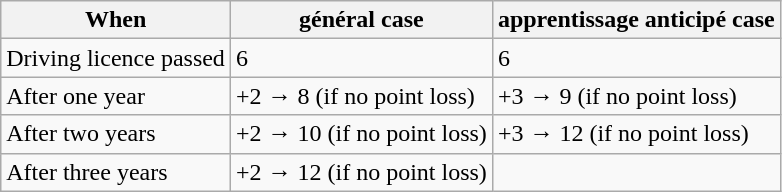<table class="wikitable sortable">
<tr>
<th>When</th>
<th>général case</th>
<th>apprentissage anticipé case</th>
</tr>
<tr>
<td>Driving licence passed</td>
<td>6</td>
<td>6</td>
</tr>
<tr>
<td>After one year</td>
<td>+2 → 8 (if no point loss)</td>
<td>+3 → 9 (if no point loss)</td>
</tr>
<tr>
<td>After two years</td>
<td>+2 → 10 (if no point loss)</td>
<td>+3 → 12 (if no point loss)</td>
</tr>
<tr>
<td>After three years</td>
<td>+2 → 12 (if no point loss)</td>
<td></td>
</tr>
</table>
